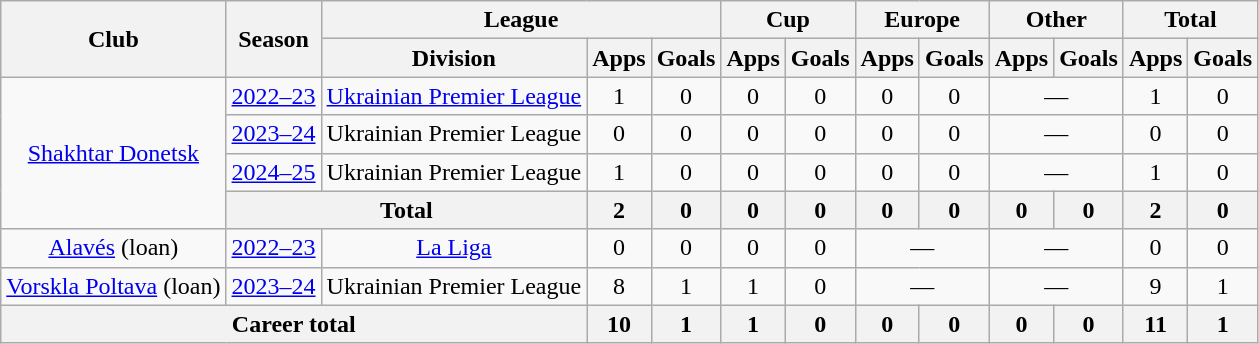<table class="wikitable" style="text-align: center;">
<tr>
<th rowspan="2">Club</th>
<th rowspan="2">Season</th>
<th colspan="3">League</th>
<th colspan="2">Cup</th>
<th colspan="2">Europe</th>
<th colspan="2">Other</th>
<th colspan="2">Total</th>
</tr>
<tr>
<th>Division</th>
<th>Apps</th>
<th>Goals</th>
<th>Apps</th>
<th>Goals</th>
<th>Apps</th>
<th>Goals</th>
<th>Apps</th>
<th>Goals</th>
<th>Apps</th>
<th>Goals</th>
</tr>
<tr>
<td rowspan="4"><a href='#'>Shakhtar Donetsk</a></td>
<td><a href='#'>2022–23</a></td>
<td><a href='#'>Ukrainian Premier League</a></td>
<td>1</td>
<td>0</td>
<td>0</td>
<td>0</td>
<td>0</td>
<td>0</td>
<td colspan="2">—</td>
<td>1</td>
<td>0</td>
</tr>
<tr>
<td><a href='#'>2023–24</a></td>
<td>Ukrainian Premier League</td>
<td>0</td>
<td>0</td>
<td>0</td>
<td>0</td>
<td>0</td>
<td>0</td>
<td colspan="2">—</td>
<td>0</td>
<td>0</td>
</tr>
<tr>
<td><a href='#'>2024–25</a></td>
<td>Ukrainian Premier League</td>
<td>1</td>
<td>0</td>
<td>0</td>
<td>0</td>
<td>0</td>
<td>0</td>
<td colspan="2">—</td>
<td>1</td>
<td>0</td>
</tr>
<tr>
<th colspan="2">Total</th>
<th>2</th>
<th>0</th>
<th>0</th>
<th>0</th>
<th>0</th>
<th>0</th>
<th>0</th>
<th>0</th>
<th>2</th>
<th>0</th>
</tr>
<tr>
<td><a href='#'>Alavés</a> (loan)</td>
<td><a href='#'>2022–23</a></td>
<td><a href='#'>La Liga</a></td>
<td>0</td>
<td>0</td>
<td>0</td>
<td>0</td>
<td colspan="2">—</td>
<td colspan="2">—</td>
<td>0</td>
<td>0</td>
</tr>
<tr>
<td><a href='#'>Vorskla Poltava</a> (loan)</td>
<td><a href='#'>2023–24</a></td>
<td>Ukrainian Premier League</td>
<td>8</td>
<td>1</td>
<td>1</td>
<td>0</td>
<td colspan="2">—</td>
<td colspan="2">—</td>
<td>9</td>
<td>1</td>
</tr>
<tr>
<th colspan="3">Career total</th>
<th>10</th>
<th>1</th>
<th>1</th>
<th>0</th>
<th>0</th>
<th>0</th>
<th>0</th>
<th>0</th>
<th>11</th>
<th>1</th>
</tr>
</table>
